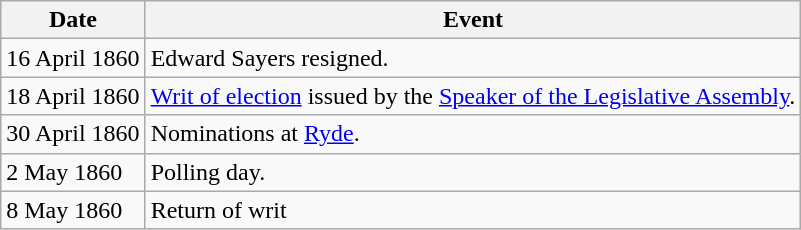<table class="wikitable">
<tr>
<th>Date</th>
<th>Event</th>
</tr>
<tr>
<td>16 April 1860</td>
<td>Edward Sayers resigned.</td>
</tr>
<tr>
<td>18 April 1860</td>
<td><a href='#'>Writ of election</a> issued by the <a href='#'>Speaker of the Legislative Assembly</a>.</td>
</tr>
<tr>
<td>30 April 1860</td>
<td>Nominations at <a href='#'>Ryde</a>.</td>
</tr>
<tr>
<td>2 May 1860</td>
<td>Polling day.</td>
</tr>
<tr>
<td>8 May 1860</td>
<td>Return of writ</td>
</tr>
</table>
